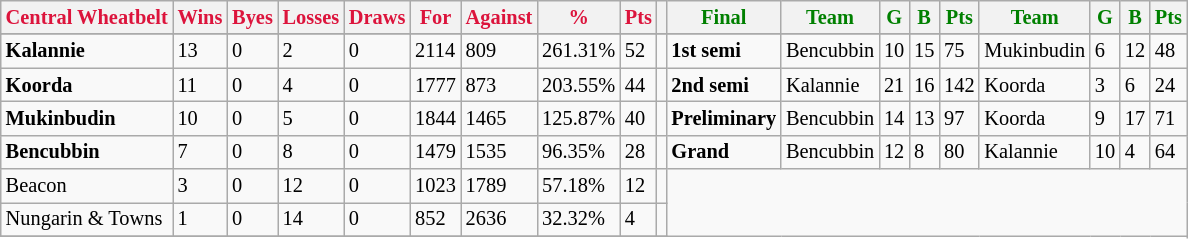<table style="font-size: 85%; text-align: left;" class="wikitable">
<tr>
<th style="color:crimson">Central Wheatbelt</th>
<th style="color:crimson">Wins</th>
<th style="color:crimson">Byes</th>
<th style="color:crimson">Losses</th>
<th style="color:crimson">Draws</th>
<th style="color:crimson">For</th>
<th style="color:crimson">Against</th>
<th style="color:crimson">%</th>
<th style="color:crimson">Pts</th>
<th></th>
<th style="color:green">Final</th>
<th style="color:green">Team</th>
<th style="color:green">G</th>
<th style="color:green">B</th>
<th style="color:green">Pts</th>
<th style="color:green">Team</th>
<th style="color:green">G</th>
<th style="color:green">B</th>
<th style="color:green">Pts</th>
</tr>
<tr>
</tr>
<tr>
</tr>
<tr>
<td><strong>Kalannie</strong></td>
<td>13</td>
<td>0</td>
<td>2</td>
<td>0</td>
<td>2114</td>
<td>809</td>
<td>261.31%</td>
<td>52</td>
<td></td>
<td><strong>1st semi</strong></td>
<td>Bencubbin</td>
<td>10</td>
<td>15</td>
<td>75</td>
<td>Mukinbudin</td>
<td>6</td>
<td>12</td>
<td>48</td>
</tr>
<tr>
<td><strong>Koorda</strong></td>
<td>11</td>
<td>0</td>
<td>4</td>
<td>0</td>
<td>1777</td>
<td>873</td>
<td>203.55%</td>
<td>44</td>
<td></td>
<td><strong>2nd semi</strong></td>
<td>Kalannie</td>
<td>21</td>
<td>16</td>
<td>142</td>
<td>Koorda</td>
<td>3</td>
<td>6</td>
<td>24</td>
</tr>
<tr>
<td><strong>Mukinbudin</strong></td>
<td>10</td>
<td>0</td>
<td>5</td>
<td>0</td>
<td>1844</td>
<td>1465</td>
<td>125.87%</td>
<td>40</td>
<td></td>
<td><strong>Preliminary</strong></td>
<td>Bencubbin</td>
<td>14</td>
<td>13</td>
<td>97</td>
<td>Koorda</td>
<td>9</td>
<td>17</td>
<td>71</td>
</tr>
<tr>
<td><strong>Bencubbin</strong></td>
<td>7</td>
<td>0</td>
<td>8</td>
<td>0</td>
<td>1479</td>
<td>1535</td>
<td>96.35%</td>
<td>28</td>
<td></td>
<td><strong>Grand</strong></td>
<td>Bencubbin</td>
<td>12</td>
<td>8</td>
<td>80</td>
<td>Kalannie</td>
<td>10</td>
<td>4</td>
<td>64</td>
</tr>
<tr>
<td>Beacon</td>
<td>3</td>
<td>0</td>
<td>12</td>
<td>0</td>
<td>1023</td>
<td>1789</td>
<td>57.18%</td>
<td>12</td>
<td></td>
</tr>
<tr>
<td>Nungarin & Towns</td>
<td>1</td>
<td>0</td>
<td>14</td>
<td>0</td>
<td>852</td>
<td>2636</td>
<td>32.32%</td>
<td>4</td>
<td></td>
</tr>
<tr>
</tr>
</table>
